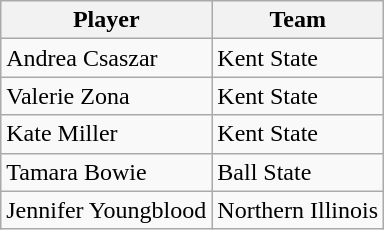<table class="wikitable">
<tr>
<th>Player</th>
<th>Team</th>
</tr>
<tr>
<td>Andrea Csaszar</td>
<td>Kent State</td>
</tr>
<tr>
<td>Valerie Zona</td>
<td>Kent State</td>
</tr>
<tr>
<td>Kate Miller</td>
<td>Kent State</td>
</tr>
<tr>
<td>Tamara Bowie</td>
<td>Ball State</td>
</tr>
<tr>
<td>Jennifer Youngblood</td>
<td>Northern Illinois</td>
</tr>
</table>
